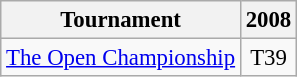<table class="wikitable" style="font-size:95%;text-align:center;">
<tr>
<th>Tournament</th>
<th>2008</th>
</tr>
<tr>
<td align=left><a href='#'>The Open Championship</a></td>
<td>T39</td>
</tr>
</table>
